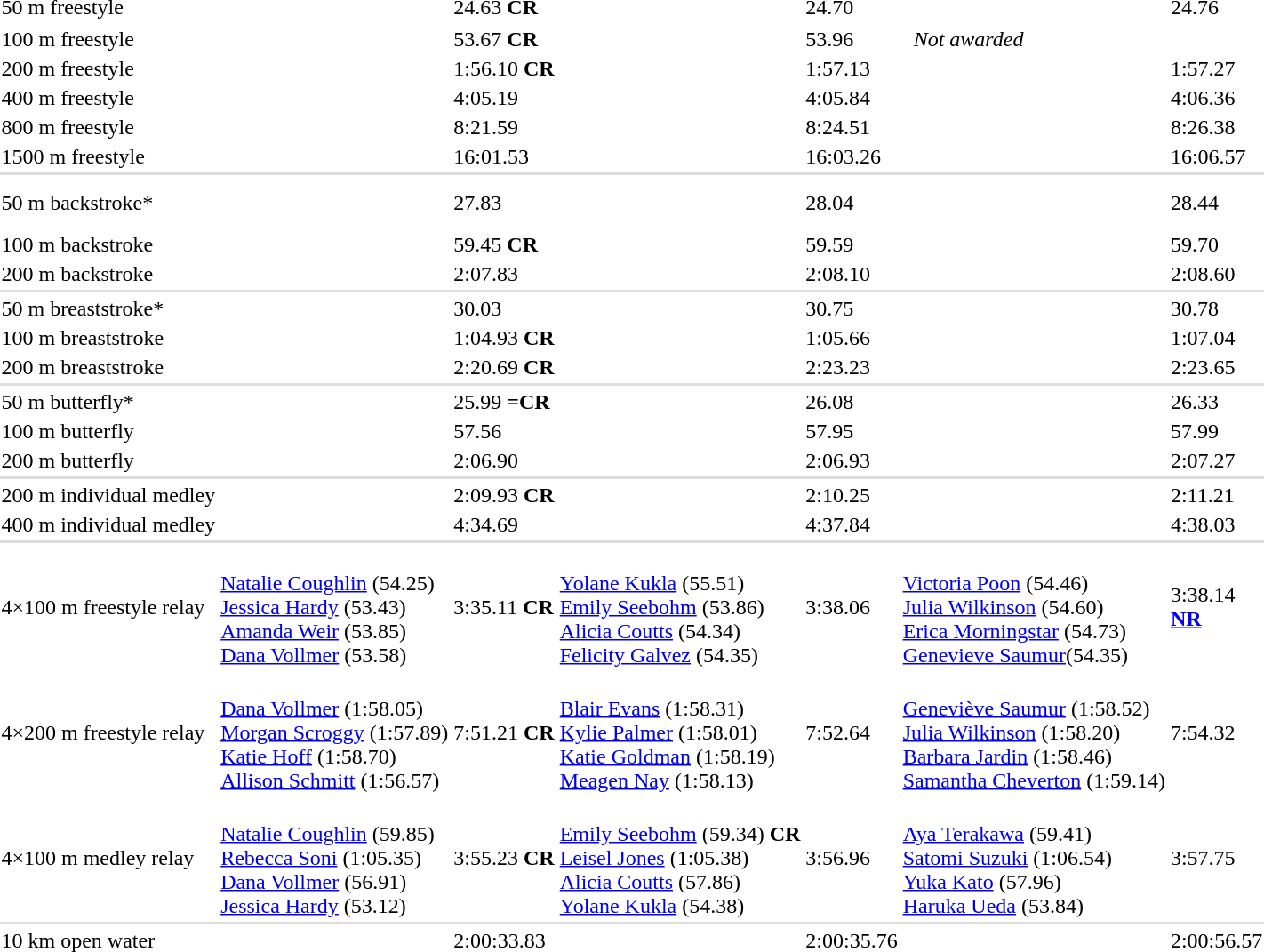<table>
<tr>
<td>50 m freestyle <br></td>
<td></td>
<td>24.63 <strong>CR</strong></td>
<td></td>
<td>24.70</td>
<td></td>
<td>24.76</td>
</tr>
<tr>
</tr>
<tr>
<td>100 m freestyle <br></td>
<td></td>
<td>53.67 <strong>CR</strong></td>
<td> <br> </td>
<td>53.96</td>
<td colspan=2>  <em>Not awarded</em>  </td>
</tr>
<tr>
<td>200 m freestyle <br></td>
<td></td>
<td>1:56.10 <strong>CR</strong></td>
<td></td>
<td>1:57.13</td>
<td></td>
<td>1:57.27</td>
</tr>
<tr>
<td>400 m freestyle <br></td>
<td></td>
<td>4:05.19</td>
<td></td>
<td>4:05.84</td>
<td></td>
<td>4:06.36</td>
</tr>
<tr>
<td>800 m freestyle <br></td>
<td></td>
<td>8:21.59</td>
<td></td>
<td>8:24.51</td>
<td></td>
<td>8:26.38</td>
</tr>
<tr>
<td>1500 m freestyle <br></td>
<td></td>
<td>16:01.53</td>
<td></td>
<td>16:03.26</td>
<td></td>
<td>16:06.57</td>
</tr>
<tr bgcolor=#DDDDDD>
<td colspan=7></td>
</tr>
<tr>
<td>50 m backstroke* <br></td>
<td></td>
<td>27.83</td>
<td></td>
<td>28.04</td>
<td> <br> <br> </td>
<td>28.44</td>
</tr>
<tr>
<td>100 m backstroke <br></td>
<td></td>
<td>59.45 <strong>CR</strong></td>
<td></td>
<td>59.59</td>
<td></td>
<td>59.70</td>
</tr>
<tr>
<td>200 m backstroke <br></td>
<td></td>
<td>2:07.83</td>
<td></td>
<td>2:08.10</td>
<td></td>
<td>2:08.60</td>
</tr>
<tr bgcolor=#DDDDDD>
<td colspan=7></td>
</tr>
<tr>
<td>50 m breaststroke* <br></td>
<td></td>
<td>30.03</td>
<td></td>
<td>30.75</td>
<td></td>
<td>30.78</td>
</tr>
<tr>
<td>100 m breaststroke <br></td>
<td></td>
<td>1:04.93 <strong>CR</strong></td>
<td></td>
<td>1:05.66</td>
<td></td>
<td>1:07.04</td>
</tr>
<tr>
<td>200 m breaststroke <br></td>
<td></td>
<td>2:20.69 <strong>CR</strong></td>
<td></td>
<td>2:23.23</td>
<td></td>
<td>2:23.65</td>
</tr>
<tr bgcolor=#DDDDDD>
<td colspan=7></td>
</tr>
<tr>
<td>50 m butterfly* <br></td>
<td></td>
<td>25.99 <strong>=CR</strong></td>
<td></td>
<td>26.08</td>
<td></td>
<td>26.33</td>
</tr>
<tr>
<td>100 m butterfly <br></td>
<td></td>
<td>57.56</td>
<td></td>
<td>57.95</td>
<td></td>
<td>57.99</td>
</tr>
<tr>
<td>200 m butterfly <br></td>
<td></td>
<td>2:06.90</td>
<td></td>
<td>2:06.93</td>
<td></td>
<td>2:07.27</td>
</tr>
<tr bgcolor=#DDDDDD>
<td colspan=7></td>
</tr>
<tr>
<td>200 m individual medley <br></td>
<td></td>
<td>2:09.93 <strong>CR</strong></td>
<td></td>
<td>2:10.25</td>
<td></td>
<td>2:11.21</td>
</tr>
<tr>
<td>400 m individual medley <br></td>
<td></td>
<td>4:34.69</td>
<td></td>
<td>4:37.84</td>
<td></td>
<td>4:38.03</td>
</tr>
<tr bgcolor=#DDDDDD>
<td colspan=7></td>
</tr>
<tr>
<td>4×100 m freestyle relay <br></td>
<td><strong></strong><br><a href='#'>Natalie Coughlin</a> (54.25)<br><a href='#'>Jessica Hardy</a> (53.43)<br><a href='#'>Amanda Weir</a> (53.85)<br><a href='#'>Dana Vollmer</a> (53.58)</td>
<td>3:35.11 <strong>CR</strong><br></td>
<td><strong></strong><br><a href='#'>Yolane Kukla</a> (55.51)<br><a href='#'>Emily Seebohm</a> (53.86)<br><a href='#'>Alicia Coutts</a> (54.34)<br><a href='#'>Felicity Galvez</a> (54.35)</td>
<td>3:38.06<br></td>
<td><strong></strong><br><a href='#'>Victoria Poon</a> (54.46)<br><a href='#'>Julia Wilkinson</a> (54.60)<br><a href='#'>Erica Morningstar</a> (54.73)<br><a href='#'>Genevieve Saumur</a>(54.35)</td>
<td>3:38.14<br><strong><a href='#'>NR</a></strong></td>
</tr>
<tr>
<td>4×200 m freestyle relay <br></td>
<td><strong></strong><br><a href='#'>Dana Vollmer</a> (1:58.05)<br><a href='#'>Morgan Scroggy</a> (1:57.89)<br><a href='#'>Katie Hoff</a> (1:58.70)<br><a href='#'>Allison Schmitt</a> (1:56.57)</td>
<td>7:51.21 <strong>CR</strong><br></td>
<td><strong></strong><br><a href='#'>Blair Evans</a> (1:58.31)<br><a href='#'>Kylie Palmer</a> (1:58.01)<br><a href='#'>Katie Goldman</a> (1:58.19)<br><a href='#'>Meagen Nay</a> (1:58.13)</td>
<td>7:52.64<br></td>
<td><strong></strong><br><a href='#'>Geneviève Saumur</a> (1:58.52)<br><a href='#'>Julia Wilkinson</a> (1:58.20)<br><a href='#'>Barbara Jardin</a> (1:58.46)<br><a href='#'>Samantha Cheverton</a> (1:59.14)</td>
<td>7:54.32<br></td>
</tr>
<tr>
<td>4×100 m medley relay <br></td>
<td><strong></strong><br><a href='#'>Natalie Coughlin</a> (59.85)<br><a href='#'>Rebecca Soni</a> (1:05.35)<br><a href='#'>Dana Vollmer</a> (56.91)<br><a href='#'>Jessica Hardy</a> (53.12)</td>
<td>3:55.23 <strong>CR</strong><br></td>
<td><strong></strong><br><a href='#'>Emily Seebohm</a> (59.34) <strong>CR</strong><br><a href='#'>Leisel Jones</a> (1:05.38)<br><a href='#'>Alicia Coutts</a> (57.86)<br><a href='#'>Yolane Kukla</a> (54.38)</td>
<td>3:56.96<br></td>
<td><strong></strong><br><a href='#'>Aya Terakawa</a> (59.41)<br><a href='#'>Satomi Suzuki</a> (1:06.54)<br><a href='#'>Yuka Kato</a> (57.96)<br><a href='#'>Haruka Ueda</a> (53.84)</td>
<td>3:57.75<br></td>
</tr>
<tr bgcolor=#DDDDDD>
<td colspan=7></td>
</tr>
<tr>
<td>10 km open water <br></td>
<td></td>
<td>2:00:33.83</td>
<td></td>
<td>2:00:35.76</td>
<td></td>
<td>2:00:56.57</td>
</tr>
</table>
